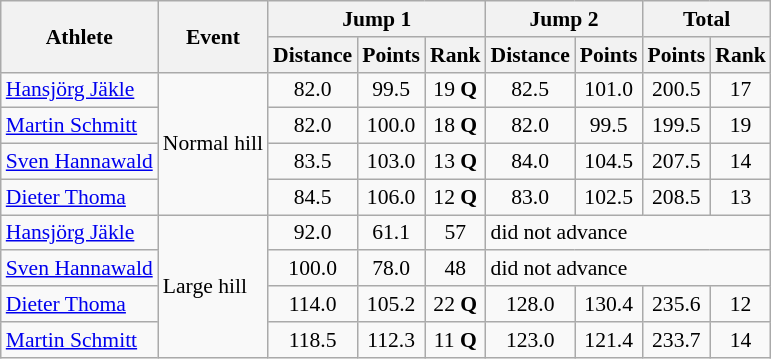<table class="wikitable" style="font-size:90%">
<tr>
<th rowspan="2">Athlete</th>
<th rowspan="2">Event</th>
<th colspan="3">Jump 1</th>
<th colspan="2">Jump 2</th>
<th colspan="2">Total</th>
</tr>
<tr>
<th>Distance</th>
<th>Points</th>
<th>Rank</th>
<th>Distance</th>
<th>Points</th>
<th>Points</th>
<th>Rank</th>
</tr>
<tr>
<td><a href='#'>Hansjörg Jäkle</a></td>
<td rowspan="4">Normal hill</td>
<td align="center">82.0</td>
<td align="center">99.5</td>
<td align="center">19 <strong>Q</strong></td>
<td align="center">82.5</td>
<td align="center">101.0</td>
<td align="center">200.5</td>
<td align="center">17</td>
</tr>
<tr>
<td><a href='#'>Martin Schmitt</a></td>
<td align="center">82.0</td>
<td align="center">100.0</td>
<td align="center">18 <strong>Q</strong></td>
<td align="center">82.0</td>
<td align="center">99.5</td>
<td align="center">199.5</td>
<td align="center">19</td>
</tr>
<tr>
<td><a href='#'>Sven Hannawald</a></td>
<td align="center">83.5</td>
<td align="center">103.0</td>
<td align="center">13 <strong>Q</strong></td>
<td align="center">84.0</td>
<td align="center">104.5</td>
<td align="center">207.5</td>
<td align="center">14</td>
</tr>
<tr>
<td><a href='#'>Dieter Thoma</a></td>
<td align="center">84.5</td>
<td align="center">106.0</td>
<td align="center">12 <strong>Q</strong></td>
<td align="center">83.0</td>
<td align="center">102.5</td>
<td align="center">208.5</td>
<td align="center">13</td>
</tr>
<tr>
<td><a href='#'>Hansjörg Jäkle</a></td>
<td rowspan="4">Large hill</td>
<td align="center">92.0</td>
<td align="center">61.1</td>
<td align="center">57</td>
<td colspan="4">did not advance</td>
</tr>
<tr>
<td><a href='#'>Sven Hannawald</a></td>
<td align="center">100.0</td>
<td align="center">78.0</td>
<td align="center">48</td>
<td colspan="4">did not advance</td>
</tr>
<tr>
<td><a href='#'>Dieter Thoma</a></td>
<td align="center">114.0</td>
<td align="center">105.2</td>
<td align="center">22 <strong>Q</strong></td>
<td align="center">128.0</td>
<td align="center">130.4</td>
<td align="center">235.6</td>
<td align="center">12</td>
</tr>
<tr>
<td><a href='#'>Martin Schmitt</a></td>
<td align="center">118.5</td>
<td align="center">112.3</td>
<td align="center">11 <strong>Q</strong></td>
<td align="center">123.0</td>
<td align="center">121.4</td>
<td align="center">233.7</td>
<td align="center">14</td>
</tr>
</table>
